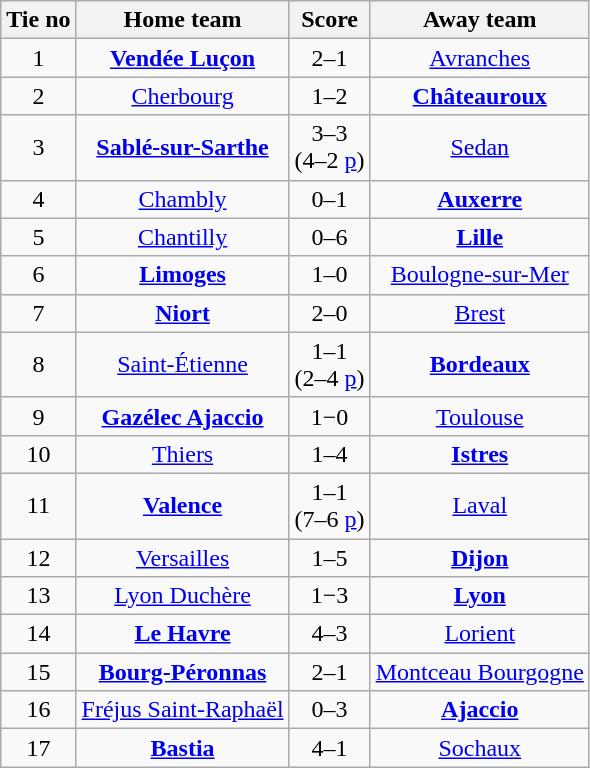<table class="wikitable" style="text-align:center">
<tr>
<th>Tie no</th>
<th>Home team</th>
<th>Score</th>
<th>Away team</th>
</tr>
<tr>
<td>1</td>
<td><strong><a href='#'>Vendée Luçon</a></strong></td>
<td>2–1</td>
<td><a href='#'>Avranches</a></td>
</tr>
<tr>
<td>2</td>
<td><a href='#'>Cherbourg</a></td>
<td>1–2</td>
<td><strong><a href='#'>Châteauroux</a></strong></td>
</tr>
<tr>
<td>3</td>
<td><strong><a href='#'>Sablé-sur-Sarthe</a></strong></td>
<td>3–3 <br>(4–2 <a href='#'>p</a>)</td>
<td><a href='#'>Sedan</a></td>
</tr>
<tr>
<td>4</td>
<td><a href='#'>Chambly</a></td>
<td>0–1 </td>
<td><strong><a href='#'>Auxerre</a></strong></td>
</tr>
<tr>
<td>5</td>
<td><a href='#'>Chantilly</a></td>
<td>0–6</td>
<td><strong><a href='#'>Lille</a></strong></td>
</tr>
<tr>
<td>6</td>
<td><strong><a href='#'>Limoges</a></strong></td>
<td>1–0</td>
<td><a href='#'>Boulogne-sur-Mer</a></td>
</tr>
<tr>
<td>7</td>
<td><strong><a href='#'>Niort</a></strong></td>
<td>2–0</td>
<td><a href='#'>Brest</a></td>
</tr>
<tr>
<td>8</td>
<td><a href='#'>Saint-Étienne</a></td>
<td>1–1 <br>(2–4 <a href='#'>p</a>)</td>
<td><strong><a href='#'>Bordeaux</a></strong></td>
</tr>
<tr>
<td>9</td>
<td><strong><a href='#'>Gazélec Ajaccio</a></strong></td>
<td>1−0</td>
<td><a href='#'>Toulouse</a></td>
</tr>
<tr>
<td>10</td>
<td><a href='#'>Thiers</a></td>
<td>1–4</td>
<td><strong><a href='#'>Istres</a></strong></td>
</tr>
<tr>
<td>11</td>
<td><strong><a href='#'>Valence</a></strong></td>
<td>1–1 <br>(7–6 <a href='#'>p</a>)</td>
<td><a href='#'>Laval</a></td>
</tr>
<tr>
<td>12</td>
<td><a href='#'>Versailles</a></td>
<td>1–5</td>
<td><strong><a href='#'>Dijon</a></strong></td>
</tr>
<tr>
<td>13</td>
<td><a href='#'>Lyon Duchère</a></td>
<td>1−3</td>
<td><strong><a href='#'>Lyon</a></strong></td>
</tr>
<tr>
<td>14</td>
<td><strong><a href='#'>Le Havre</a></strong></td>
<td>4–3</td>
<td><a href='#'>Lorient</a></td>
</tr>
<tr>
<td>15</td>
<td><strong><a href='#'>Bourg-Péronnas</a></strong></td>
<td>2–1 </td>
<td><a href='#'>Montceau Bourgogne</a></td>
</tr>
<tr>
<td>16</td>
<td><a href='#'>Fréjus Saint-Raphaël</a></td>
<td>0–3</td>
<td><strong><a href='#'>Ajaccio</a></strong></td>
</tr>
<tr>
<td>17</td>
<td><strong><a href='#'>Bastia</a></strong></td>
<td>4–1</td>
<td><a href='#'>Sochaux</a></td>
</tr>
</table>
